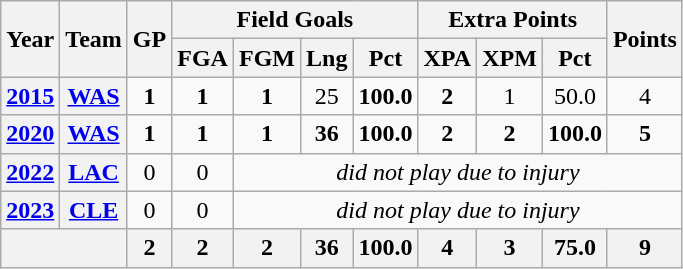<table class="wikitable" style="text-align:center;">
<tr>
<th rowspan="2">Year</th>
<th rowspan="2">Team</th>
<th rowspan="2">GP</th>
<th colspan="4">Field Goals</th>
<th colspan="3">Extra Points</th>
<th rowspan="2">Points</th>
</tr>
<tr>
<th>FGA</th>
<th>FGM</th>
<th>Lng</th>
<th>Pct</th>
<th>XPA</th>
<th>XPM</th>
<th>Pct</th>
</tr>
<tr>
<th><a href='#'>2015</a></th>
<th><a href='#'>WAS</a></th>
<td><strong>1</strong></td>
<td><strong>1</strong></td>
<td><strong>1</strong></td>
<td>25</td>
<td><strong>100.0</strong></td>
<td><strong>2</strong></td>
<td>1</td>
<td>50.0</td>
<td>4</td>
</tr>
<tr>
<th><a href='#'>2020</a></th>
<th><a href='#'>WAS</a></th>
<td><strong>1</strong></td>
<td><strong>1</strong></td>
<td><strong>1</strong></td>
<td><strong>36</strong></td>
<td><strong>100.0</strong></td>
<td><strong>2</strong></td>
<td><strong>2</strong></td>
<td><strong>100.0</strong></td>
<td><strong>5</strong></td>
</tr>
<tr>
<th><a href='#'>2022</a></th>
<th><a href='#'>LAC</a></th>
<td>0</td>
<td>0</td>
<td colspan="12"><em>did not play due to injury</em></td>
</tr>
<tr>
<th><a href='#'>2023</a></th>
<th><a href='#'>CLE</a></th>
<td>0</td>
<td>0</td>
<td colspan="12"><em>did not play due to injury</em></td>
</tr>
<tr>
<th colspan="2"></th>
<th>2</th>
<th>2</th>
<th>2</th>
<th>36</th>
<th>100.0</th>
<th>4</th>
<th>3</th>
<th>75.0</th>
<th>9</th>
</tr>
</table>
